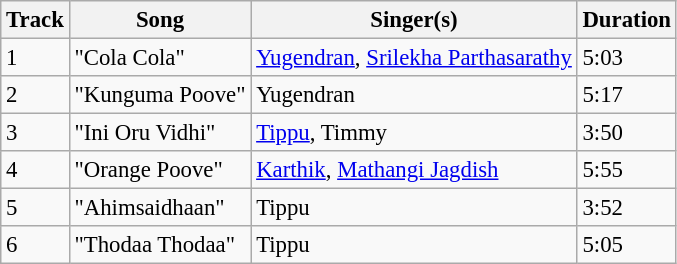<table class="wikitable" style="font-size:95%;">
<tr>
<th>Track</th>
<th>Song</th>
<th>Singer(s)</th>
<th>Duration</th>
</tr>
<tr>
<td>1</td>
<td>"Cola Cola"</td>
<td><a href='#'>Yugendran</a>, <a href='#'>Srilekha Parthasarathy</a></td>
<td>5:03</td>
</tr>
<tr>
<td>2</td>
<td>"Kunguma Poove"</td>
<td>Yugendran</td>
<td>5:17</td>
</tr>
<tr>
<td>3</td>
<td>"Ini Oru Vidhi"</td>
<td><a href='#'>Tippu</a>, Timmy</td>
<td>3:50</td>
</tr>
<tr>
<td>4</td>
<td>"Orange Poove"</td>
<td><a href='#'>Karthik</a>, <a href='#'>Mathangi Jagdish</a></td>
<td>5:55</td>
</tr>
<tr>
<td>5</td>
<td>"Ahimsaidhaan"</td>
<td>Tippu</td>
<td>3:52</td>
</tr>
<tr>
<td>6</td>
<td>"Thodaa Thodaa"</td>
<td>Tippu</td>
<td>5:05</td>
</tr>
</table>
